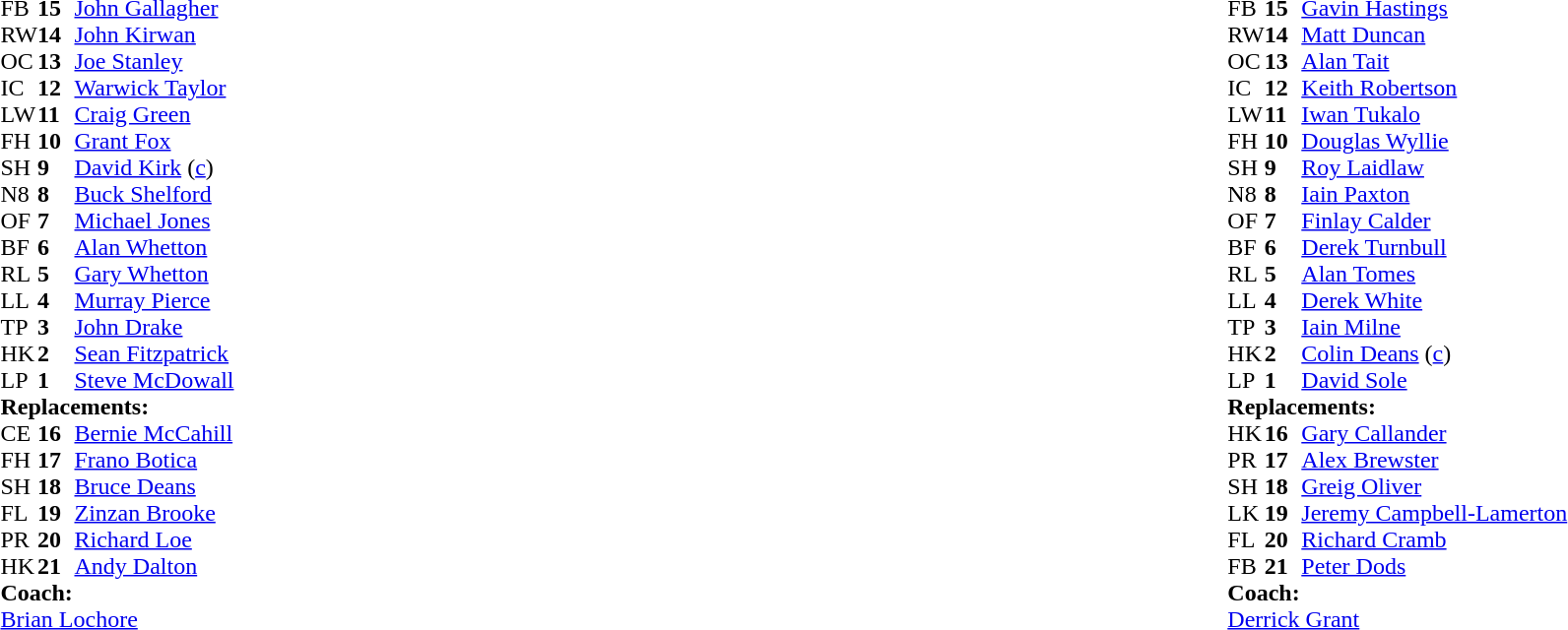<table width="100%">
<tr>
<td width="50%" valign="top"><br><table cellspacing="0" cellpadding="0">
<tr>
<th width="25"></th>
<th width="25"></th>
</tr>
<tr>
<td>FB</td>
<td><strong>15</strong></td>
<td><a href='#'>John Gallagher</a></td>
</tr>
<tr>
<td>RW</td>
<td><strong>14</strong></td>
<td><a href='#'>John Kirwan</a></td>
</tr>
<tr>
<td>OC</td>
<td><strong>13</strong></td>
<td><a href='#'>Joe Stanley</a></td>
</tr>
<tr>
<td>IC</td>
<td><strong>12</strong></td>
<td><a href='#'>Warwick Taylor</a></td>
<td></td>
<td></td>
</tr>
<tr>
<td>LW</td>
<td><strong>11</strong></td>
<td><a href='#'>Craig Green</a></td>
</tr>
<tr>
<td>FH</td>
<td><strong>10</strong></td>
<td><a href='#'>Grant Fox</a></td>
</tr>
<tr>
<td>SH</td>
<td><strong>9</strong></td>
<td><a href='#'>David Kirk</a> (<a href='#'>c</a>)</td>
</tr>
<tr>
<td>N8</td>
<td><strong>8</strong></td>
<td><a href='#'>Buck Shelford</a></td>
</tr>
<tr>
<td>OF</td>
<td><strong>7</strong></td>
<td><a href='#'>Michael Jones</a></td>
</tr>
<tr>
<td>BF</td>
<td><strong>6</strong></td>
<td><a href='#'>Alan Whetton</a></td>
</tr>
<tr>
<td>RL</td>
<td><strong>5</strong></td>
<td><a href='#'>Gary Whetton</a></td>
</tr>
<tr>
<td>LL</td>
<td><strong>4</strong></td>
<td><a href='#'>Murray Pierce</a></td>
</tr>
<tr>
<td>TP</td>
<td><strong>3</strong></td>
<td><a href='#'>John Drake</a></td>
</tr>
<tr>
<td>HK</td>
<td><strong>2</strong></td>
<td><a href='#'>Sean Fitzpatrick</a></td>
</tr>
<tr>
<td>LP</td>
<td><strong>1</strong></td>
<td><a href='#'>Steve McDowall</a></td>
</tr>
<tr>
<td colspan="3"><strong>Replacements:</strong></td>
</tr>
<tr>
<td>CE</td>
<td><strong>16</strong></td>
<td><a href='#'>Bernie McCahill</a></td>
<td></td>
<td></td>
</tr>
<tr>
<td>FH</td>
<td><strong>17</strong></td>
<td><a href='#'>Frano Botica</a></td>
</tr>
<tr>
<td>SH</td>
<td><strong>18</strong></td>
<td><a href='#'>Bruce Deans</a></td>
</tr>
<tr>
<td>FL</td>
<td><strong>19</strong></td>
<td><a href='#'>Zinzan Brooke</a></td>
</tr>
<tr>
<td>PR</td>
<td><strong>20</strong></td>
<td><a href='#'>Richard Loe</a></td>
</tr>
<tr>
<td>HK</td>
<td><strong>21</strong></td>
<td><a href='#'>Andy Dalton</a></td>
</tr>
<tr>
<td colspan="3"><strong>Coach:</strong></td>
</tr>
<tr>
<td colspan="3"> <a href='#'>Brian Lochore</a></td>
</tr>
</table>
</td>
<td valign="top"></td>
<td width="50%" valign="top"><br><table cellspacing="0" cellpadding="0" align="center">
<tr>
<th width="25"></th>
<th width="25"></th>
</tr>
<tr>
<td>FB</td>
<td><strong>15</strong></td>
<td><a href='#'>Gavin Hastings</a></td>
</tr>
<tr>
<td>RW</td>
<td><strong>14</strong></td>
<td><a href='#'>Matt Duncan</a></td>
</tr>
<tr>
<td>OC</td>
<td><strong>13</strong></td>
<td><a href='#'>Alan Tait</a></td>
</tr>
<tr>
<td>IC</td>
<td><strong>12</strong></td>
<td><a href='#'>Keith Robertson</a></td>
</tr>
<tr>
<td>LW</td>
<td><strong>11</strong></td>
<td><a href='#'>Iwan Tukalo</a></td>
</tr>
<tr>
<td>FH</td>
<td><strong>10</strong></td>
<td><a href='#'>Douglas Wyllie</a></td>
</tr>
<tr>
<td>SH</td>
<td><strong>9</strong></td>
<td><a href='#'>Roy Laidlaw</a></td>
</tr>
<tr>
<td>N8</td>
<td><strong>8</strong></td>
<td><a href='#'>Iain Paxton</a></td>
</tr>
<tr>
<td>OF</td>
<td><strong>7</strong></td>
<td><a href='#'>Finlay Calder</a></td>
</tr>
<tr>
<td>BF</td>
<td><strong>6</strong></td>
<td><a href='#'>Derek Turnbull</a></td>
</tr>
<tr>
<td>RL</td>
<td><strong>5</strong></td>
<td><a href='#'>Alan Tomes</a></td>
</tr>
<tr>
<td>LL</td>
<td><strong>4</strong></td>
<td><a href='#'>Derek White</a></td>
</tr>
<tr>
<td>TP</td>
<td><strong>3</strong></td>
<td><a href='#'>Iain Milne</a></td>
</tr>
<tr>
<td>HK</td>
<td><strong>2</strong></td>
<td><a href='#'>Colin Deans</a> (<a href='#'>c</a>)</td>
</tr>
<tr>
<td>LP</td>
<td><strong>1</strong></td>
<td><a href='#'>David Sole</a></td>
</tr>
<tr>
<td colspan="3"><strong>Replacements:</strong></td>
</tr>
<tr>
<td>HK</td>
<td><strong>16</strong></td>
<td><a href='#'>Gary Callander</a></td>
</tr>
<tr>
<td>PR</td>
<td><strong>17</strong></td>
<td><a href='#'>Alex Brewster</a></td>
</tr>
<tr>
<td>SH</td>
<td><strong>18</strong></td>
<td><a href='#'>Greig Oliver</a></td>
</tr>
<tr>
<td>LK</td>
<td><strong>19</strong></td>
<td><a href='#'>Jeremy Campbell-Lamerton</a></td>
</tr>
<tr>
<td>FL</td>
<td><strong>20</strong></td>
<td><a href='#'>Richard Cramb</a></td>
</tr>
<tr>
<td>FB</td>
<td><strong>21</strong></td>
<td><a href='#'>Peter Dods</a></td>
</tr>
<tr>
<td colspan="3"><strong>Coach:</strong></td>
</tr>
<tr>
<td colspan="3"> <a href='#'>Derrick Grant</a></td>
</tr>
</table>
</td>
</tr>
</table>
